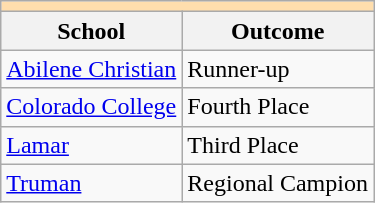<table class="wikitable" style="float:left; margin-right:1em;">
<tr>
<th colspan="3" style="background:#ffdead;"></th>
</tr>
<tr>
<th>School</th>
<th>Outcome</th>
</tr>
<tr>
<td><a href='#'>Abilene Christian</a></td>
<td>Runner-up</td>
</tr>
<tr>
<td><a href='#'>Colorado College</a></td>
<td>Fourth Place</td>
</tr>
<tr>
<td><a href='#'>Lamar</a></td>
<td>Third Place</td>
</tr>
<tr>
<td><a href='#'>Truman</a></td>
<td>Regional Campion</td>
</tr>
</table>
